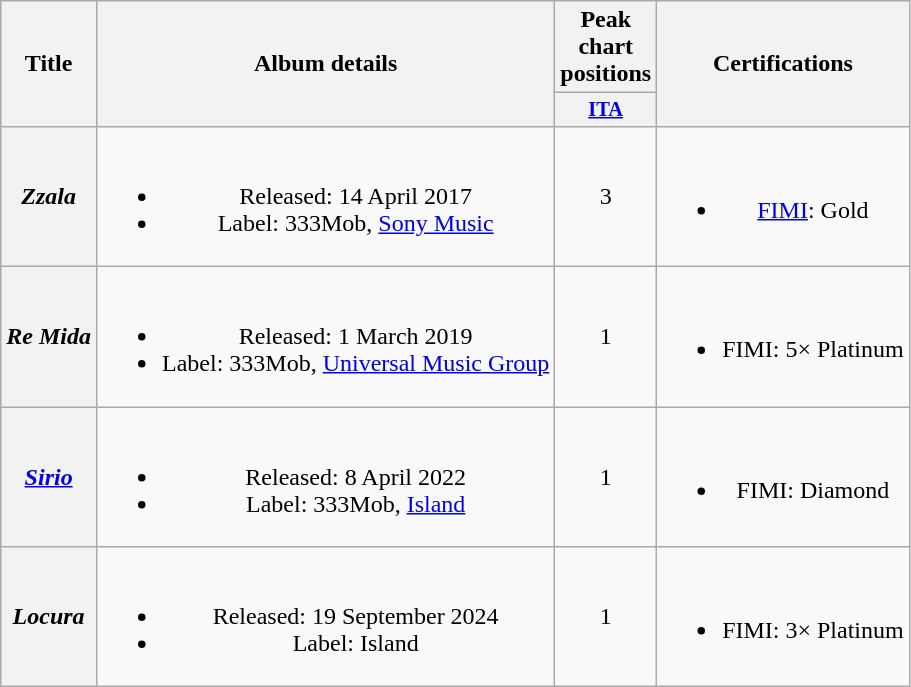<table class="wikitable plainrowheaders" style="text-align:center;">
<tr>
<th rowspan="2" scope="col">Title</th>
<th rowspan="2" scope="col">Album details</th>
<th colspan="1" scope="col">Peak chart positions</th>
<th rowspan="2" scope="col">Certifications</th>
</tr>
<tr>
<th scope="col" style="width:3em;font-size:85%;"><a href='#'>ITA</a><br></th>
</tr>
<tr>
<th scope="row"><em>Zzala</em></th>
<td><br><ul><li>Released: 14 April 2017</li><li>Label: 333Mob, <a href='#'>Sony Music</a></li></ul></td>
<td>3</td>
<td><br><ul><li><a href='#'>FIMI</a>: Gold</li></ul></td>
</tr>
<tr>
<th scope="row"><em>Re Mida</em></th>
<td><br><ul><li>Released: 1 March 2019</li><li>Label: 333Mob, <a href='#'>Universal Music Group</a></li></ul></td>
<td>1</td>
<td><br><ul><li>FIMI: 5× Platinum</li></ul></td>
</tr>
<tr>
<th scope="row"><em><a href='#'>Sirio</a></em></th>
<td><br><ul><li>Released: 8 April 2022</li><li>Label: 333Mob, <a href='#'>Island</a></li></ul></td>
<td>1</td>
<td><br><ul><li>FIMI: Diamond</li></ul></td>
</tr>
<tr>
<th scope="row"><em>Locura</em></th>
<td><br><ul><li>Released: 19 September 2024</li><li>Label: Island</li></ul></td>
<td>1</td>
<td><br><ul><li>FIMI: 3× Platinum</li></ul></td>
</tr>
</table>
